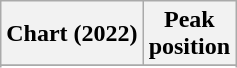<table class="wikitable sortable plainrowheaders" style="text-align:center">
<tr>
<th scope="col">Chart (2022)</th>
<th scope="col">Peak<br>position</th>
</tr>
<tr>
</tr>
<tr>
</tr>
<tr>
</tr>
</table>
